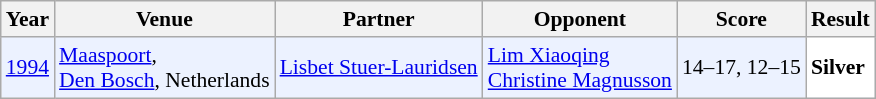<table class="sortable wikitable" style="font-size: 90%;">
<tr>
<th>Year</th>
<th>Venue</th>
<th>Partner</th>
<th>Opponent</th>
<th>Score</th>
<th>Result</th>
</tr>
<tr style="background:#ECF2FF">
<td align="center"><a href='#'>1994</a></td>
<td align="left"><a href='#'>Maaspoort</a>,<br><a href='#'>Den Bosch</a>, Netherlands</td>
<td align="left"> <a href='#'>Lisbet Stuer-Lauridsen</a></td>
<td align="left"> <a href='#'>Lim Xiaoqing</a><br> <a href='#'>Christine Magnusson</a></td>
<td align="left">14–17, 12–15</td>
<td style="text-align:left; background:white"> <strong>Silver</strong></td>
</tr>
</table>
